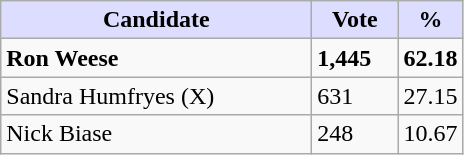<table class="wikitable">
<tr>
<th style="background:#ddf; width:200px;">Candidate</th>
<th style="background:#ddf; width:50px;">Vote</th>
<th style="background:#ddf; width:30px;">%</th>
</tr>
<tr>
<td><strong>Ron Weese</strong></td>
<td><strong>1,445</strong></td>
<td><strong>62.18</strong></td>
</tr>
<tr>
<td>Sandra Humfryes (X)</td>
<td>631</td>
<td>27.15</td>
</tr>
<tr>
<td>Nick Biase</td>
<td>248</td>
<td>10.67</td>
</tr>
</table>
